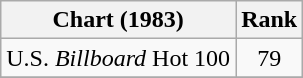<table class="wikitable">
<tr>
<th align="left">Chart (1983)</th>
<th style="text-align:center;">Rank</th>
</tr>
<tr>
<td>U.S. <em>Billboard</em> Hot 100 </td>
<td style="text-align:center;">79</td>
</tr>
<tr>
</tr>
</table>
